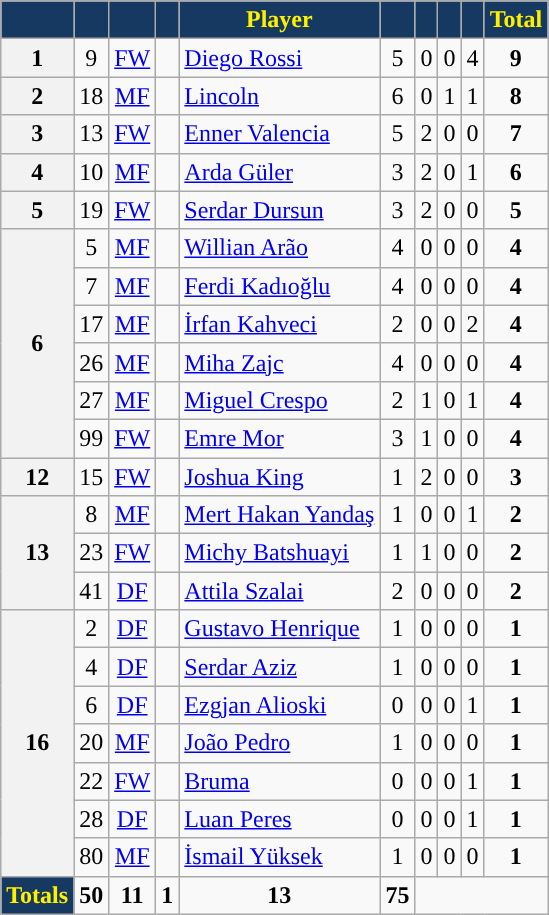<table class="wikitable" style="text-align:center">
<tr>
<th style="background:#163962; color:#FFF000; "></th>
<th style="background:#163962; color:#FFF000; "></th>
<th style="background:#163962; color:#FFF000; "></th>
<th style="background:#163962; color:#FFF000; "></th>
<th style="background:#163962; color:#FFF000; ">Player</th>
<th style="background:#163962; color:#FFF000; "></th>
<th style="background:#163962; color:#FFF000; "></th>
<th style="background:#163962; color:#FFF000; "></th>
<th style="background:#163962; color:#FFF000; "></th>
<th style="background:#163962; color:#FFF000; ">Total</th>
</tr>
<tr>
<th>1</th>
<td>9</td>
<td><a href='#'>FW</a></td>
<td></td>
<td align=left><a href='#'>Diego Rossi</a></td>
<td>5</td>
<td>0</td>
<td>0</td>
<td>4</td>
<td><strong>9</strong></td>
</tr>
<tr>
<th rowspan="1">2</th>
<td>18</td>
<td><a href='#'>MF</a></td>
<td></td>
<td align=left><a href='#'>Lincoln</a></td>
<td>6</td>
<td>0</td>
<td>1</td>
<td>1</td>
<td><strong>8</strong></td>
</tr>
<tr>
<th rowspan="1">3</th>
<td>13</td>
<td><a href='#'>FW</a></td>
<td></td>
<td align=left><a href='#'>Enner Valencia</a></td>
<td>5</td>
<td>2</td>
<td>0</td>
<td>0</td>
<td><strong>7</strong></td>
</tr>
<tr>
<th rowspan="1">4</th>
<td>10</td>
<td><a href='#'>MF</a></td>
<td></td>
<td align=left><a href='#'>Arda Güler</a></td>
<td>3</td>
<td>2</td>
<td>0</td>
<td>1</td>
<td><strong>6</strong></td>
</tr>
<tr>
<th rowspan="1">5</th>
<td>19</td>
<td><a href='#'>FW</a></td>
<td></td>
<td align=left><a href='#'>Serdar Dursun</a></td>
<td>3</td>
<td>2</td>
<td>0</td>
<td>0</td>
<td><strong>5</strong></td>
</tr>
<tr>
<th rowspan="6">6</th>
<td>5</td>
<td><a href='#'>MF</a></td>
<td></td>
<td align=left><a href='#'>Willian Arão</a></td>
<td>4</td>
<td>0</td>
<td>0</td>
<td>0</td>
<td><strong>4</strong></td>
</tr>
<tr>
<td>7</td>
<td><a href='#'>MF</a></td>
<td></td>
<td align=left><a href='#'>Ferdi Kadıoğlu</a></td>
<td>4</td>
<td>0</td>
<td>0</td>
<td>0</td>
<td><strong>4</strong></td>
</tr>
<tr>
<td>17</td>
<td><a href='#'>MF</a></td>
<td></td>
<td align=left><a href='#'>İrfan Kahveci</a></td>
<td>2</td>
<td>0</td>
<td>0</td>
<td>2</td>
<td><strong>4</strong></td>
</tr>
<tr>
<td>26</td>
<td><a href='#'>MF</a></td>
<td></td>
<td align=left><a href='#'>Miha Zajc</a></td>
<td>4</td>
<td>0</td>
<td>0</td>
<td>0</td>
<td><strong>4</strong></td>
</tr>
<tr>
<td>27</td>
<td><a href='#'>MF</a></td>
<td></td>
<td align=left><a href='#'>Miguel Crespo</a></td>
<td>2</td>
<td>1</td>
<td>0</td>
<td>1</td>
<td><strong>4</strong></td>
</tr>
<tr>
<td>99</td>
<td><a href='#'>FW</a></td>
<td></td>
<td align=left><a href='#'>Emre Mor</a></td>
<td>3</td>
<td>1</td>
<td>0</td>
<td>0</td>
<td><strong>4</strong></td>
</tr>
<tr>
<th rowspan="1">12</th>
<td>15</td>
<td><a href='#'>FW</a></td>
<td></td>
<td align=left><a href='#'>Joshua King</a></td>
<td>1</td>
<td>2</td>
<td>0</td>
<td>0</td>
<td><strong>3</strong></td>
</tr>
<tr>
<th rowspan="3">13</th>
<td>8</td>
<td><a href='#'>MF</a></td>
<td></td>
<td align=left><a href='#'>Mert Hakan Yandaş</a></td>
<td>1</td>
<td>0</td>
<td>0</td>
<td>1</td>
<td><strong>2</strong></td>
</tr>
<tr>
<td>23</td>
<td><a href='#'>FW</a></td>
<td></td>
<td align=left><a href='#'>Michy Batshuayi</a></td>
<td>1</td>
<td>1</td>
<td>0</td>
<td>0</td>
<td><strong>2</strong></td>
</tr>
<tr>
<td>41</td>
<td><a href='#'>DF</a></td>
<td></td>
<td align=left><a href='#'>Attila Szalai</a></td>
<td>2</td>
<td>0</td>
<td>0</td>
<td>0</td>
<td><strong>2</strong></td>
</tr>
<tr>
<th rowspan="7">16</th>
<td>2</td>
<td><a href='#'>DF</a></td>
<td></td>
<td align=left><a href='#'>Gustavo Henrique</a></td>
<td>1</td>
<td>0</td>
<td>0</td>
<td>0</td>
<td><strong>1</strong></td>
</tr>
<tr>
<td>4</td>
<td><a href='#'>DF</a></td>
<td></td>
<td align=left><a href='#'>Serdar Aziz</a></td>
<td>1</td>
<td>0</td>
<td>0</td>
<td>0</td>
<td><strong>1</strong></td>
</tr>
<tr>
<td>6</td>
<td><a href='#'>DF</a></td>
<td></td>
<td align=left><a href='#'>Ezgjan Alioski</a></td>
<td>0</td>
<td>0</td>
<td>0</td>
<td>1</td>
<td><strong>1</strong></td>
</tr>
<tr>
<td>20</td>
<td><a href='#'>MF</a></td>
<td></td>
<td align=left><a href='#'>João Pedro</a></td>
<td>1</td>
<td>0</td>
<td>0</td>
<td>0</td>
<td><strong>1</strong></td>
</tr>
<tr>
<td>22</td>
<td><a href='#'>FW</a></td>
<td></td>
<td align=left><a href='#'>Bruma</a></td>
<td>0</td>
<td>0</td>
<td>0</td>
<td>1</td>
<td><strong>1</strong></td>
</tr>
<tr>
<td>28</td>
<td><a href='#'>DF</a></td>
<td></td>
<td align=left><a href='#'>Luan Peres</a></td>
<td>0</td>
<td>0</td>
<td>0</td>
<td>1</td>
<td><strong>1</strong></td>
</tr>
<tr>
<td>80</td>
<td><a href='#'>MF</a></td>
<td></td>
<td align=left><a href='#'>İsmail Yüksek</a></td>
<td>1</td>
<td>0</td>
<td>0</td>
<td>0</td>
<td><strong>1</strong></td>
</tr>
<tr>
<td style="background:#163962; color:#FFF000; "><strong>Totals</strong></td>
<td><strong>50</strong></td>
<td><strong>11</strong></td>
<td><strong>1</strong></td>
<td><strong>13</strong></td>
<td><strong>75</strong></td>
</tr>
</table>
